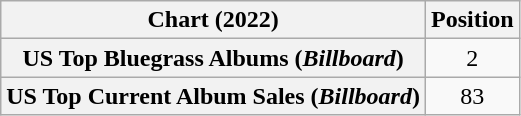<table class="wikitable sortable plainrowheaders" style="text-align:center">
<tr>
<th scope="col">Chart (2022)</th>
<th scope="col">Position</th>
</tr>
<tr>
<th scope="row">US Top Bluegrass Albums (<em>Billboard</em>)</th>
<td>2</td>
</tr>
<tr>
<th scope="row">US Top Current Album Sales (<em>Billboard</em>)</th>
<td>83</td>
</tr>
</table>
